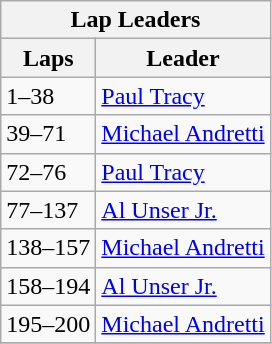<table class="wikitable">
<tr>
<th colspan=2>Lap Leaders</th>
</tr>
<tr>
<th>Laps</th>
<th>Leader</th>
</tr>
<tr>
<td>1–38</td>
<td><a href='#'>Paul Tracy</a></td>
</tr>
<tr>
<td>39–71</td>
<td><a href='#'>Michael Andretti</a></td>
</tr>
<tr>
<td>72–76</td>
<td><a href='#'>Paul Tracy</a></td>
</tr>
<tr>
<td>77–137</td>
<td><a href='#'>Al Unser Jr.</a></td>
</tr>
<tr>
<td>138–157</td>
<td><a href='#'>Michael Andretti</a></td>
</tr>
<tr>
<td>158–194</td>
<td><a href='#'>Al Unser Jr.</a></td>
</tr>
<tr>
<td>195–200</td>
<td><a href='#'>Michael Andretti</a></td>
</tr>
<tr>
</tr>
</table>
